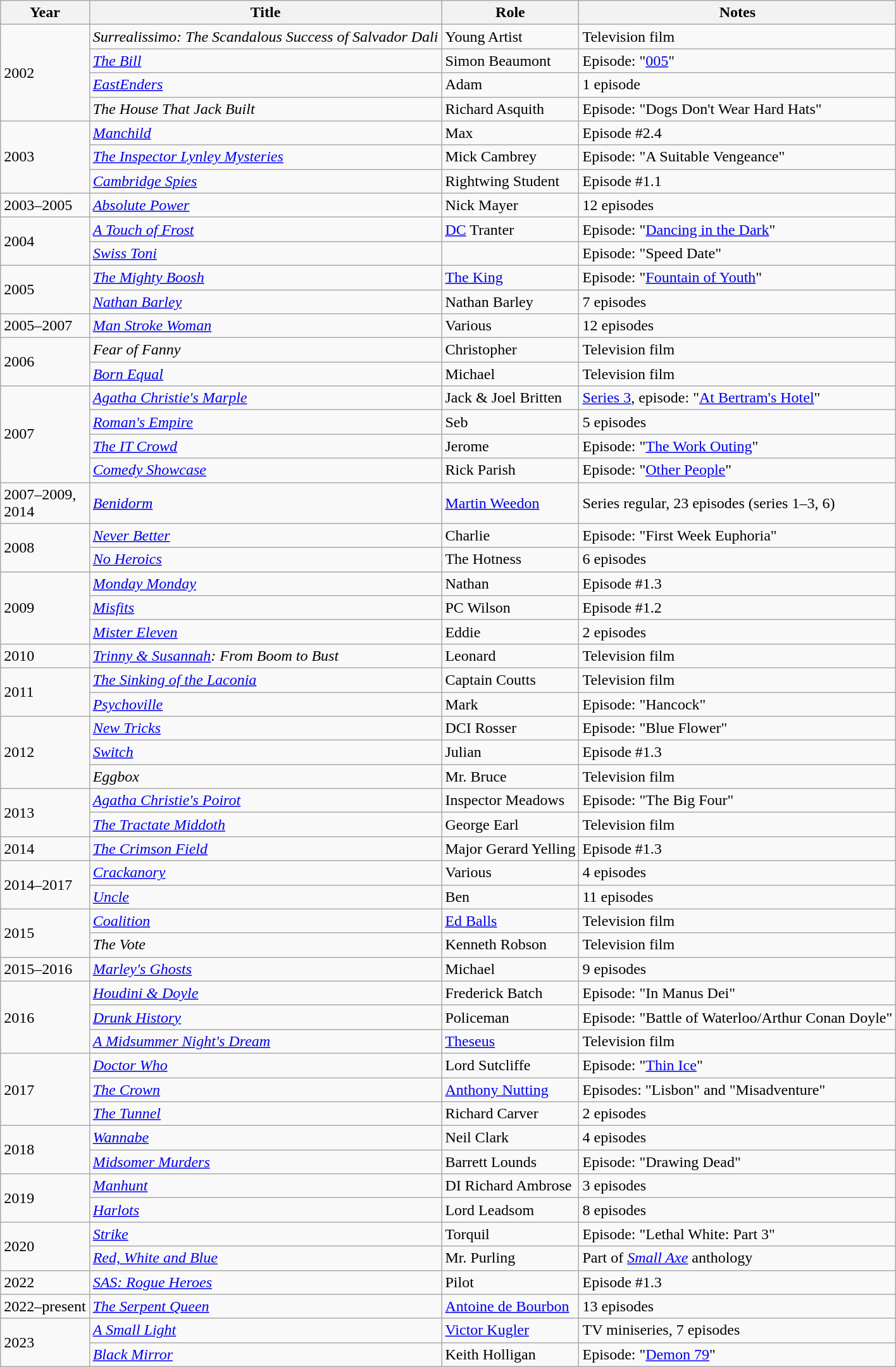<table class="wikitable sortable">
<tr>
<th>Year</th>
<th>Title</th>
<th>Role</th>
<th class="unsortable">Notes</th>
</tr>
<tr>
<td rowspan="4">2002</td>
<td><em>Surrealissimo: The Scandalous Success of Salvador Dali</em></td>
<td>Young Artist</td>
<td>Television film</td>
</tr>
<tr>
<td><em><a href='#'>The Bill</a></em></td>
<td>Simon Beaumont</td>
<td>Episode: "<a href='#'>005</a>"</td>
</tr>
<tr>
<td><em><a href='#'>EastEnders</a></em></td>
<td>Adam</td>
<td>1 episode</td>
</tr>
<tr>
<td><em>The House That Jack Built</em></td>
<td>Richard Asquith</td>
<td>Episode: "Dogs Don't Wear Hard Hats"</td>
</tr>
<tr>
<td rowspan="3">2003</td>
<td><em><a href='#'>Manchild</a></em></td>
<td>Max</td>
<td>Episode #2.4</td>
</tr>
<tr>
<td><em><a href='#'>The Inspector Lynley Mysteries</a></em></td>
<td>Mick Cambrey</td>
<td>Episode: "A Suitable Vengeance"</td>
</tr>
<tr>
<td><em><a href='#'>Cambridge Spies</a></em></td>
<td>Rightwing Student</td>
<td>Episode #1.1</td>
</tr>
<tr>
<td>2003–2005</td>
<td><em><a href='#'>Absolute Power</a></em></td>
<td>Nick Mayer</td>
<td>12 episodes</td>
</tr>
<tr>
<td rowspan="2">2004</td>
<td><em><a href='#'>A Touch of Frost</a></em></td>
<td><a href='#'>DC</a> Tranter</td>
<td>Episode: "<a href='#'>Dancing in the Dark</a>"</td>
</tr>
<tr>
<td><em><a href='#'>Swiss Toni</a></em></td>
<td></td>
<td>Episode: "Speed Date"</td>
</tr>
<tr>
<td rowspan="2">2005</td>
<td><em><a href='#'>The Mighty Boosh</a></em></td>
<td><a href='#'>The King</a></td>
<td>Episode: "<a href='#'>Fountain of Youth</a>"</td>
</tr>
<tr>
<td><em><a href='#'>Nathan Barley</a></em></td>
<td>Nathan Barley</td>
<td>7 episodes</td>
</tr>
<tr>
<td>2005–2007</td>
<td><em><a href='#'>Man Stroke Woman</a></em></td>
<td>Various</td>
<td>12 episodes</td>
</tr>
<tr>
<td rowspan="2">2006</td>
<td><em>Fear of Fanny</em></td>
<td>Christopher</td>
<td>Television film</td>
</tr>
<tr>
<td><em><a href='#'>Born Equal</a></em></td>
<td>Michael</td>
<td>Television film</td>
</tr>
<tr>
<td rowspan="4">2007</td>
<td><em><a href='#'>Agatha Christie's Marple</a></em></td>
<td>Jack & Joel Britten</td>
<td><a href='#'>Series 3</a>, episode: "<a href='#'>At Bertram's Hotel</a>"</td>
</tr>
<tr>
<td><em><a href='#'>Roman's Empire</a></em></td>
<td>Seb</td>
<td>5 episodes</td>
</tr>
<tr>
<td><em><a href='#'>The IT Crowd</a></em></td>
<td>Jerome</td>
<td>Episode: "<a href='#'>The Work Outing</a>"</td>
</tr>
<tr>
<td><em><a href='#'>Comedy Showcase</a></em></td>
<td>Rick Parish</td>
<td>Episode: "<a href='#'>Other People</a>"</td>
</tr>
<tr>
<td>2007–2009,<br>2014</td>
<td><em><a href='#'>Benidorm</a></em></td>
<td><a href='#'>Martin Weedon</a></td>
<td>Series regular, 23 episodes (series 1–3, 6)</td>
</tr>
<tr>
<td rowspan="2">2008</td>
<td><em><a href='#'>Never Better</a></em></td>
<td>Charlie</td>
<td>Episode: "First Week Euphoria"</td>
</tr>
<tr>
<td><em><a href='#'>No Heroics</a></em></td>
<td>The Hotness</td>
<td>6 episodes</td>
</tr>
<tr>
<td rowspan="3">2009</td>
<td><em><a href='#'>Monday Monday</a></em></td>
<td>Nathan</td>
<td>Episode #1.3</td>
</tr>
<tr>
<td><em><a href='#'>Misfits</a></em></td>
<td>PC Wilson</td>
<td>Episode #1.2</td>
</tr>
<tr>
<td><em><a href='#'>Mister Eleven</a></em></td>
<td>Eddie</td>
<td>2 episodes</td>
</tr>
<tr>
<td>2010</td>
<td><em><a href='#'>Trinny & Susannah</a>: From Boom to Bust</em></td>
<td>Leonard</td>
<td>Television film</td>
</tr>
<tr>
<td rowspan="2">2011</td>
<td><em><a href='#'>The Sinking of the Laconia</a></em></td>
<td>Captain Coutts</td>
<td>Television film</td>
</tr>
<tr>
<td><em><a href='#'>Psychoville</a></em></td>
<td>Mark</td>
<td>Episode: "Hancock"</td>
</tr>
<tr>
<td rowspan="3">2012</td>
<td><em><a href='#'>New Tricks</a></em></td>
<td>DCI Rosser</td>
<td>Episode: "Blue Flower"</td>
</tr>
<tr>
<td><em><a href='#'>Switch</a></em></td>
<td>Julian</td>
<td>Episode #1.3</td>
</tr>
<tr>
<td><em>Eggbox</em></td>
<td>Mr. Bruce</td>
<td>Television film</td>
</tr>
<tr>
<td rowspan="2">2013</td>
<td><em><a href='#'>Agatha Christie's Poirot</a></em></td>
<td>Inspector Meadows</td>
<td>Episode: "The Big Four"</td>
</tr>
<tr>
<td><em><a href='#'>The Tractate Middoth</a></em></td>
<td>George Earl</td>
<td>Television film</td>
</tr>
<tr>
<td>2014</td>
<td><em><a href='#'>The Crimson Field</a></em></td>
<td>Major Gerard Yelling</td>
<td>Episode #1.3</td>
</tr>
<tr>
<td rowspan="2">2014–2017</td>
<td><em><a href='#'>Crackanory</a></em></td>
<td>Various</td>
<td>4 episodes</td>
</tr>
<tr>
<td><em><a href='#'>Uncle</a></em></td>
<td>Ben</td>
<td>11 episodes</td>
</tr>
<tr>
<td rowspan="2">2015</td>
<td><em><a href='#'>Coalition</a></em></td>
<td><a href='#'>Ed Balls</a></td>
<td>Television film</td>
</tr>
<tr>
<td><em>The Vote</em></td>
<td>Kenneth Robson</td>
<td>Television film</td>
</tr>
<tr>
<td>2015–2016</td>
<td><em><a href='#'>Marley's Ghosts</a></em></td>
<td>Michael</td>
<td>9 episodes</td>
</tr>
<tr>
<td rowspan="3">2016</td>
<td><em><a href='#'>Houdini & Doyle</a></em></td>
<td>Frederick Batch</td>
<td>Episode: "In Manus Dei"</td>
</tr>
<tr>
<td><em><a href='#'>Drunk History</a></em></td>
<td>Policeman</td>
<td>Episode: "Battle of Waterloo/Arthur Conan Doyle"</td>
</tr>
<tr>
<td><em><a href='#'>A Midsummer Night's Dream</a></em></td>
<td><a href='#'>Theseus</a></td>
<td>Television film</td>
</tr>
<tr>
<td rowspan="3">2017</td>
<td><em><a href='#'>Doctor Who</a></em></td>
<td>Lord Sutcliffe</td>
<td>Episode: "<a href='#'>Thin Ice</a>"</td>
</tr>
<tr>
<td><em><a href='#'>The Crown</a></em></td>
<td><a href='#'>Anthony Nutting</a></td>
<td>Episodes: "Lisbon" and "Misadventure"</td>
</tr>
<tr>
<td><em><a href='#'>The Tunnel</a></em></td>
<td>Richard Carver</td>
<td>2 episodes</td>
</tr>
<tr>
<td rowspan="2">2018</td>
<td><em><a href='#'>Wannabe</a></em></td>
<td>Neil Clark</td>
<td>4 episodes</td>
</tr>
<tr>
<td><em><a href='#'>Midsomer Murders</a></em></td>
<td>Barrett Lounds</td>
<td>Episode: "Drawing Dead"</td>
</tr>
<tr>
<td rowspan="2">2019</td>
<td><em><a href='#'>Manhunt</a></em></td>
<td>DI Richard Ambrose</td>
<td>3 episodes</td>
</tr>
<tr>
<td><em><a href='#'>Harlots</a></em></td>
<td>Lord Leadsom</td>
<td>8 episodes</td>
</tr>
<tr>
<td rowspan="2">2020</td>
<td><em><a href='#'>Strike</a></em></td>
<td>Torquil</td>
<td>Episode: "Lethal White: Part 3"</td>
</tr>
<tr>
<td><em><a href='#'>Red, White and Blue</a></em></td>
<td>Mr. Purling</td>
<td>Part of <em><a href='#'>Small Axe</a></em> anthology</td>
</tr>
<tr>
<td>2022</td>
<td><em><a href='#'>SAS: Rogue Heroes</a></em></td>
<td>Pilot</td>
<td>Episode #1.3</td>
</tr>
<tr>
<td>2022–present</td>
<td><em><a href='#'>The Serpent Queen</a></em></td>
<td><a href='#'>Antoine de Bourbon</a></td>
<td>13 episodes</td>
</tr>
<tr>
<td rowspan="2">2023</td>
<td><em><a href='#'>A Small Light</a></em></td>
<td><a href='#'>Victor Kugler</a></td>
<td>TV miniseries, 7 episodes</td>
</tr>
<tr>
<td><em><a href='#'>Black Mirror</a></em></td>
<td>Keith Holligan</td>
<td>Episode: "<a href='#'>Demon 79</a>"</td>
</tr>
</table>
